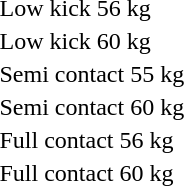<table>
<tr>
<td>Low kick 56 kg</td>
<td></td>
<td></td>
<td></td>
</tr>
<tr>
<td>Low kick 60 kg</td>
<td></td>
<td></td>
<td></td>
</tr>
<tr>
<td>Semi contact 55 kg</td>
<td></td>
<td></td>
<td></td>
</tr>
<tr>
<td>Semi contact 60 kg</td>
<td></td>
<td></td>
<td></td>
</tr>
<tr>
<td>Full contact 56 kg</td>
<td></td>
<td></td>
<td></td>
</tr>
<tr>
<td>Full contact 60 kg</td>
<td></td>
<td></td>
<td></td>
</tr>
</table>
